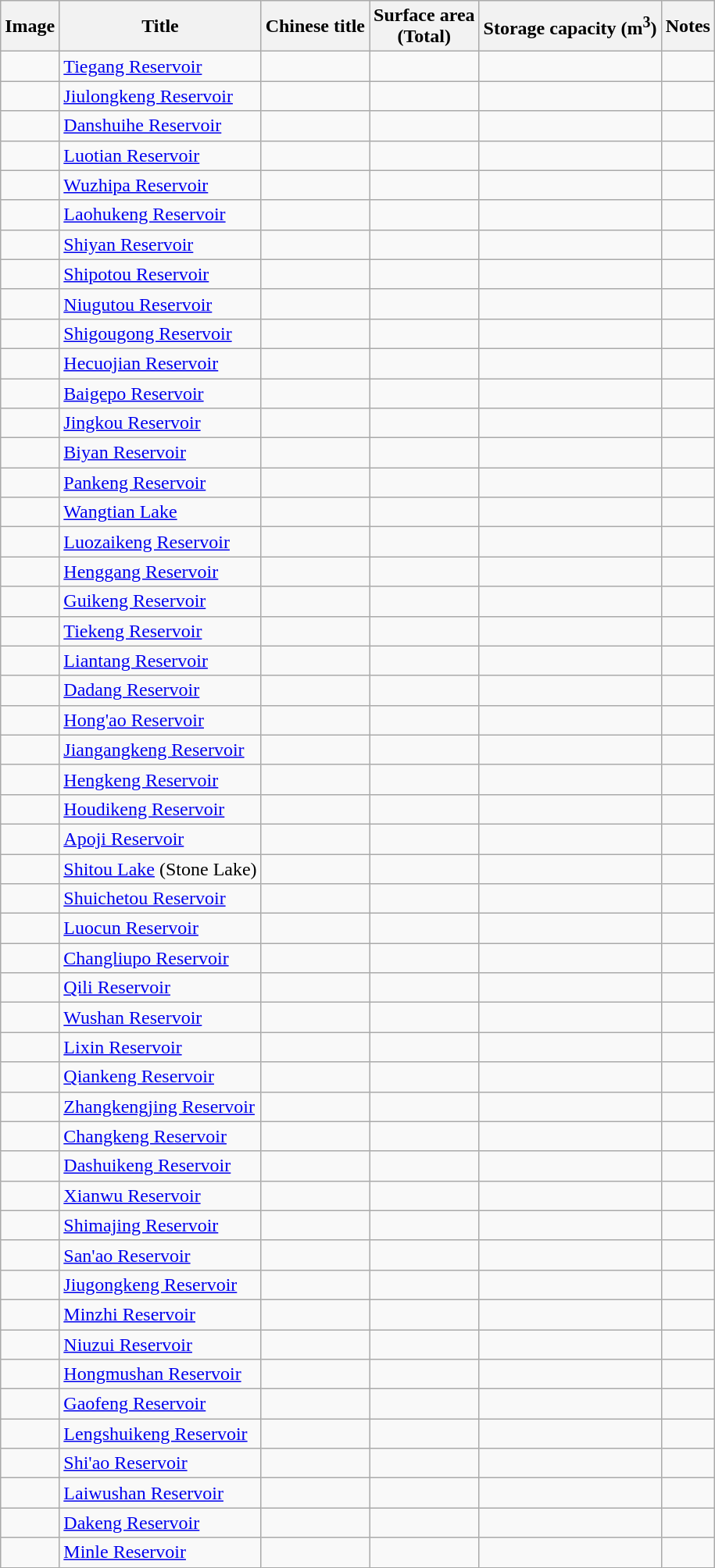<table class="wikitable">
<tr>
<th>Image</th>
<th>Title</th>
<th>Chinese title</th>
<th>Surface area<br>(Total)</th>
<th>Storage capacity (m<sup>3</sup>)</th>
<th>Notes</th>
</tr>
<tr>
<td></td>
<td><a href='#'>Tiegang Reservoir</a></td>
<td></td>
<td></td>
<td></td>
<td></td>
</tr>
<tr>
<td></td>
<td><a href='#'>Jiulongkeng Reservoir</a></td>
<td></td>
<td></td>
<td></td>
<td></td>
</tr>
<tr>
<td></td>
<td><a href='#'>Danshuihe Reservoir</a></td>
<td></td>
<td></td>
<td></td>
<td></td>
</tr>
<tr>
<td></td>
<td><a href='#'>Luotian Reservoir</a></td>
<td></td>
<td></td>
<td></td>
<td></td>
</tr>
<tr>
<td></td>
<td><a href='#'>Wuzhipa Reservoir</a></td>
<td></td>
<td></td>
<td></td>
<td></td>
</tr>
<tr>
<td></td>
<td><a href='#'>Laohukeng Reservoir</a></td>
<td></td>
<td></td>
<td></td>
<td></td>
</tr>
<tr>
<td></td>
<td><a href='#'>Shiyan Reservoir</a></td>
<td></td>
<td></td>
<td></td>
<td></td>
</tr>
<tr>
<td></td>
<td><a href='#'>Shipotou Reservoir</a></td>
<td></td>
<td></td>
<td></td>
<td></td>
</tr>
<tr>
<td></td>
<td><a href='#'>Niugutou Reservoir</a></td>
<td></td>
<td></td>
<td></td>
<td></td>
</tr>
<tr>
<td></td>
<td><a href='#'>Shigougong Reservoir</a></td>
<td></td>
<td></td>
<td></td>
<td></td>
</tr>
<tr>
<td></td>
<td><a href='#'>Hecuojian Reservoir</a></td>
<td></td>
<td></td>
<td></td>
<td></td>
</tr>
<tr>
<td></td>
<td><a href='#'>Baigepo Reservoir</a></td>
<td></td>
<td></td>
<td></td>
<td></td>
</tr>
<tr>
<td></td>
<td><a href='#'>Jingkou Reservoir</a></td>
<td></td>
<td></td>
<td></td>
<td></td>
</tr>
<tr>
<td></td>
<td><a href='#'>Biyan Reservoir</a></td>
<td></td>
<td></td>
<td></td>
<td></td>
</tr>
<tr>
<td></td>
<td><a href='#'>Pankeng Reservoir</a></td>
<td></td>
<td></td>
<td></td>
<td></td>
</tr>
<tr>
<td></td>
<td><a href='#'>Wangtian Lake</a></td>
<td></td>
<td></td>
<td></td>
<td></td>
</tr>
<tr>
<td></td>
<td><a href='#'>Luozaikeng Reservoir</a></td>
<td></td>
<td></td>
<td></td>
<td></td>
</tr>
<tr>
<td></td>
<td><a href='#'>Henggang Reservoir</a></td>
<td></td>
<td></td>
<td></td>
<td></td>
</tr>
<tr>
<td></td>
<td><a href='#'>Guikeng Reservoir</a></td>
<td></td>
<td></td>
<td></td>
<td></td>
</tr>
<tr>
<td></td>
<td><a href='#'>Tiekeng Reservoir</a></td>
<td></td>
<td></td>
<td></td>
<td></td>
</tr>
<tr>
<td></td>
<td><a href='#'>Liantang Reservoir</a></td>
<td></td>
<td></td>
<td></td>
<td></td>
</tr>
<tr>
<td></td>
<td><a href='#'>Dadang Reservoir</a></td>
<td></td>
<td></td>
<td></td>
<td></td>
</tr>
<tr>
<td></td>
<td><a href='#'>Hong'ao Reservoir</a></td>
<td></td>
<td></td>
<td></td>
<td></td>
</tr>
<tr>
<td></td>
<td><a href='#'>Jiangangkeng Reservoir</a></td>
<td></td>
<td></td>
<td></td>
<td></td>
</tr>
<tr>
<td></td>
<td><a href='#'>Hengkeng Reservoir</a></td>
<td></td>
<td></td>
<td></td>
<td></td>
</tr>
<tr>
<td></td>
<td><a href='#'>Houdikeng Reservoir</a></td>
<td></td>
<td></td>
<td></td>
<td></td>
</tr>
<tr>
<td></td>
<td><a href='#'>Apoji Reservoir</a></td>
<td></td>
<td></td>
<td></td>
<td></td>
</tr>
<tr>
<td></td>
<td><a href='#'>Shitou Lake</a> (Stone Lake)</td>
<td></td>
<td></td>
<td></td>
<td></td>
</tr>
<tr>
<td></td>
<td><a href='#'>Shuichetou Reservoir</a></td>
<td></td>
<td></td>
<td></td>
<td></td>
</tr>
<tr>
<td></td>
<td><a href='#'>Luocun Reservoir</a></td>
<td></td>
<td></td>
<td></td>
<td></td>
</tr>
<tr>
<td></td>
<td><a href='#'>Changliupo Reservoir</a></td>
<td></td>
<td></td>
<td></td>
<td></td>
</tr>
<tr>
<td></td>
<td><a href='#'>Qili Reservoir</a></td>
<td></td>
<td></td>
<td></td>
<td></td>
</tr>
<tr>
<td></td>
<td><a href='#'>Wushan Reservoir</a></td>
<td></td>
<td></td>
<td></td>
<td></td>
</tr>
<tr>
<td></td>
<td><a href='#'>Lixin Reservoir</a></td>
<td></td>
<td></td>
<td></td>
<td></td>
</tr>
<tr>
<td></td>
<td><a href='#'>Qiankeng Reservoir</a></td>
<td></td>
<td></td>
<td></td>
<td></td>
</tr>
<tr>
<td></td>
<td><a href='#'>Zhangkengjing Reservoir</a></td>
<td></td>
<td></td>
<td></td>
<td></td>
</tr>
<tr>
<td></td>
<td><a href='#'>Changkeng Reservoir</a></td>
<td></td>
<td></td>
<td></td>
<td></td>
</tr>
<tr>
<td></td>
<td><a href='#'>Dashuikeng Reservoir</a></td>
<td></td>
<td></td>
<td></td>
<td></td>
</tr>
<tr>
<td></td>
<td><a href='#'>Xianwu Reservoir</a></td>
<td></td>
<td></td>
<td></td>
<td></td>
</tr>
<tr>
<td></td>
<td><a href='#'>Shimajing Reservoir</a></td>
<td></td>
<td></td>
<td></td>
<td></td>
</tr>
<tr>
<td></td>
<td><a href='#'>San'ao Reservoir</a></td>
<td></td>
<td></td>
<td></td>
<td></td>
</tr>
<tr>
<td></td>
<td><a href='#'>Jiugongkeng Reservoir</a></td>
<td></td>
<td></td>
<td></td>
<td></td>
</tr>
<tr>
<td></td>
<td><a href='#'>Minzhi Reservoir</a></td>
<td></td>
<td></td>
<td></td>
<td></td>
</tr>
<tr>
<td></td>
<td><a href='#'>Niuzui Reservoir</a></td>
<td></td>
<td></td>
<td></td>
<td></td>
</tr>
<tr>
<td></td>
<td><a href='#'>Hongmushan Reservoir</a></td>
<td></td>
<td></td>
<td></td>
<td></td>
</tr>
<tr>
<td></td>
<td><a href='#'>Gaofeng Reservoir</a></td>
<td></td>
<td></td>
<td></td>
<td></td>
</tr>
<tr>
<td></td>
<td><a href='#'>Lengshuikeng Reservoir</a></td>
<td></td>
<td></td>
<td></td>
<td></td>
</tr>
<tr>
<td></td>
<td><a href='#'>Shi'ao Reservoir</a></td>
<td></td>
<td></td>
<td></td>
<td></td>
</tr>
<tr>
<td></td>
<td><a href='#'>Laiwushan Reservoir</a></td>
<td></td>
<td></td>
<td></td>
<td></td>
</tr>
<tr>
<td></td>
<td><a href='#'>Dakeng Reservoir</a></td>
<td></td>
<td></td>
<td></td>
<td></td>
</tr>
<tr>
<td></td>
<td><a href='#'>Minle Reservoir</a></td>
<td></td>
<td></td>
<td></td>
<td></td>
</tr>
</table>
